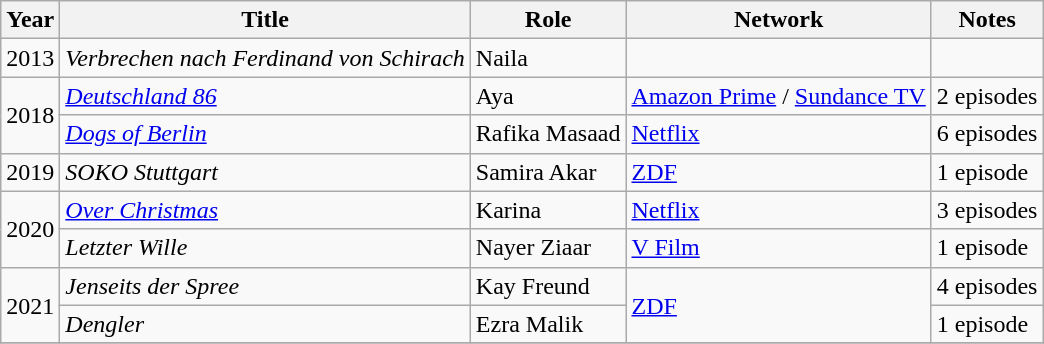<table class="wikitable plainrowheaders sortable">
<tr>
<th scope="col">Year</th>
<th scope="col">Title</th>
<th scope="col">Role</th>
<th scope="col">Network</th>
<th scope="col" class="unsortable">Notes</th>
</tr>
<tr>
<td>2013</td>
<td><em>Verbrechen nach Ferdinand von Schirach</em></td>
<td>Naila</td>
<td></td>
<td></td>
</tr>
<tr>
<td rowspan="2">2018</td>
<td><em><a href='#'>Deutschland 86</a></em></td>
<td>Aya</td>
<td><a href='#'>Amazon Prime</a> / <a href='#'>Sundance TV</a></td>
<td>2 episodes</td>
</tr>
<tr>
<td><em><a href='#'>Dogs of Berlin</a></em></td>
<td>Rafika Masaad</td>
<td><a href='#'>Netflix</a></td>
<td>6 episodes</td>
</tr>
<tr>
<td>2019</td>
<td><em>SOKO Stuttgart</em></td>
<td>Samira Akar</td>
<td><a href='#'>ZDF</a></td>
<td>1 episode</td>
</tr>
<tr>
<td rowspan="2">2020</td>
<td><em><a href='#'>Over Christmas</a></em></td>
<td>Karina</td>
<td><a href='#'>Netflix</a></td>
<td>3 episodes</td>
</tr>
<tr>
<td><em>Letzter Wille</em></td>
<td>Nayer Ziaar</td>
<td><a href='#'>V Film</a></td>
<td>1 episode</td>
</tr>
<tr>
<td rowspan="2">2021</td>
<td><em>Jenseits der Spree</em></td>
<td>Kay Freund</td>
<td rowspan="2"><a href='#'>ZDF</a></td>
<td>4 episodes</td>
</tr>
<tr>
<td><em>Dengler</em></td>
<td>Ezra Malik</td>
<td>1 episode</td>
</tr>
<tr>
</tr>
</table>
